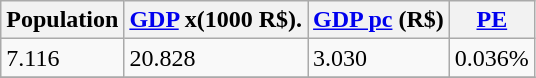<table class="wikitable" border="1">
<tr>
<th>Population </th>
<th><a href='#'>GDP</a> x(1000 R$).</th>
<th><a href='#'>GDP pc</a> (R$)</th>
<th><a href='#'>PE</a></th>
</tr>
<tr>
<td>7.116</td>
<td>20.828</td>
<td>3.030</td>
<td>0.036%</td>
</tr>
<tr>
</tr>
</table>
